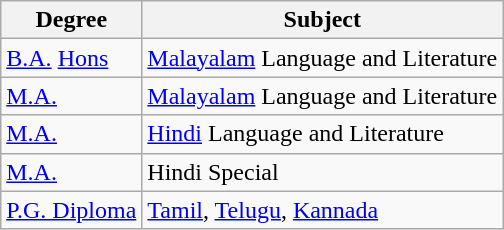<table class="wikitable">
<tr>
<th>Degree</th>
<th>Subject</th>
</tr>
<tr>
<td><a href='#'>B.A.</a> <a href='#'>Hons</a></td>
<td><a href='#'>Malayalam</a> Language and Literature</td>
</tr>
<tr>
<td><a href='#'>M.A.</a></td>
<td><a href='#'>Malayalam</a> Language and Literature</td>
</tr>
<tr>
<td><a href='#'>M.A.</a></td>
<td><a href='#'>Hindi</a> Language and Literature</td>
</tr>
<tr>
<td><a href='#'>M.A.</a></td>
<td>Hindi Special</td>
</tr>
<tr>
<td><a href='#'>P.G. Diploma</a></td>
<td><a href='#'>Tamil</a>, <a href='#'>Telugu</a>, <a href='#'>Kannada</a></td>
</tr>
</table>
